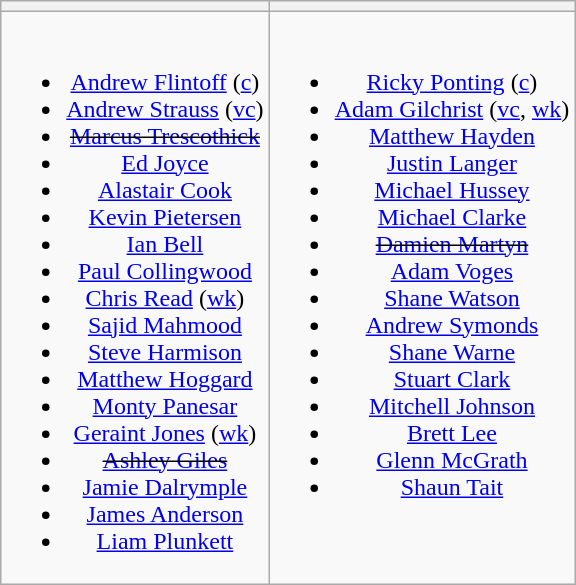<table class="wikitable" style="text-align:center">
<tr>
<th></th>
<th></th>
</tr>
<tr style="vertical-align:top">
<td><br><ul><li><a href='#'>Andrew Flintoff</a> (<a href='#'>c</a>)</li><li><a href='#'>Andrew Strauss</a> (<a href='#'>vc</a>)</li><li><s><a href='#'>Marcus Trescothick</a></s></li><li><a href='#'>Ed Joyce</a></li><li><a href='#'>Alastair Cook</a></li><li><a href='#'>Kevin Pietersen</a></li><li><a href='#'>Ian Bell</a></li><li><a href='#'>Paul Collingwood</a></li><li><a href='#'>Chris Read</a> (<a href='#'>wk</a>)</li><li><a href='#'>Sajid Mahmood</a></li><li><a href='#'>Steve Harmison</a></li><li><a href='#'>Matthew Hoggard</a></li><li><a href='#'>Monty Panesar</a></li><li><a href='#'>Geraint Jones</a> (<a href='#'>wk</a>)</li><li><s><a href='#'>Ashley Giles</a></s></li><li><a href='#'>Jamie Dalrymple</a></li><li><a href='#'>James Anderson</a></li><li><a href='#'>Liam Plunkett</a></li></ul></td>
<td><br><ul><li><a href='#'>Ricky Ponting</a> (<a href='#'>c</a>)</li><li><a href='#'>Adam Gilchrist</a> (<a href='#'>vc</a>, <a href='#'>wk</a>)</li><li><a href='#'>Matthew Hayden</a></li><li><a href='#'>Justin Langer</a></li><li><a href='#'>Michael Hussey</a></li><li><a href='#'>Michael Clarke</a></li><li><s><a href='#'>Damien Martyn</a></s></li><li><a href='#'>Adam Voges</a></li><li><a href='#'>Shane Watson</a></li><li><a href='#'>Andrew Symonds</a></li><li><a href='#'>Shane Warne</a></li><li><a href='#'>Stuart Clark</a></li><li><a href='#'>Mitchell Johnson</a></li><li><a href='#'>Brett Lee</a></li><li><a href='#'>Glenn McGrath</a></li><li><a href='#'>Shaun Tait</a></li></ul></td>
</tr>
</table>
